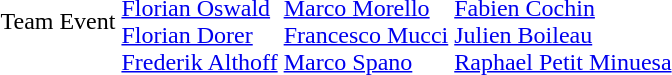<table>
<tr>
<td>Team Event<br></td>
<td><br><a href='#'>Florian Oswald</a><br><a href='#'>Florian Dorer</a><br><a href='#'>Frederik Althoff</a></td>
<td><br><a href='#'>Marco Morello</a><br><a href='#'>Francesco Mucci</a><br><a href='#'>Marco Spano</a></td>
<td><br><a href='#'>Fabien Cochin</a><br><a href='#'>Julien Boileau</a><br><a href='#'>Raphael Petit Minuesa</a></td>
</tr>
</table>
